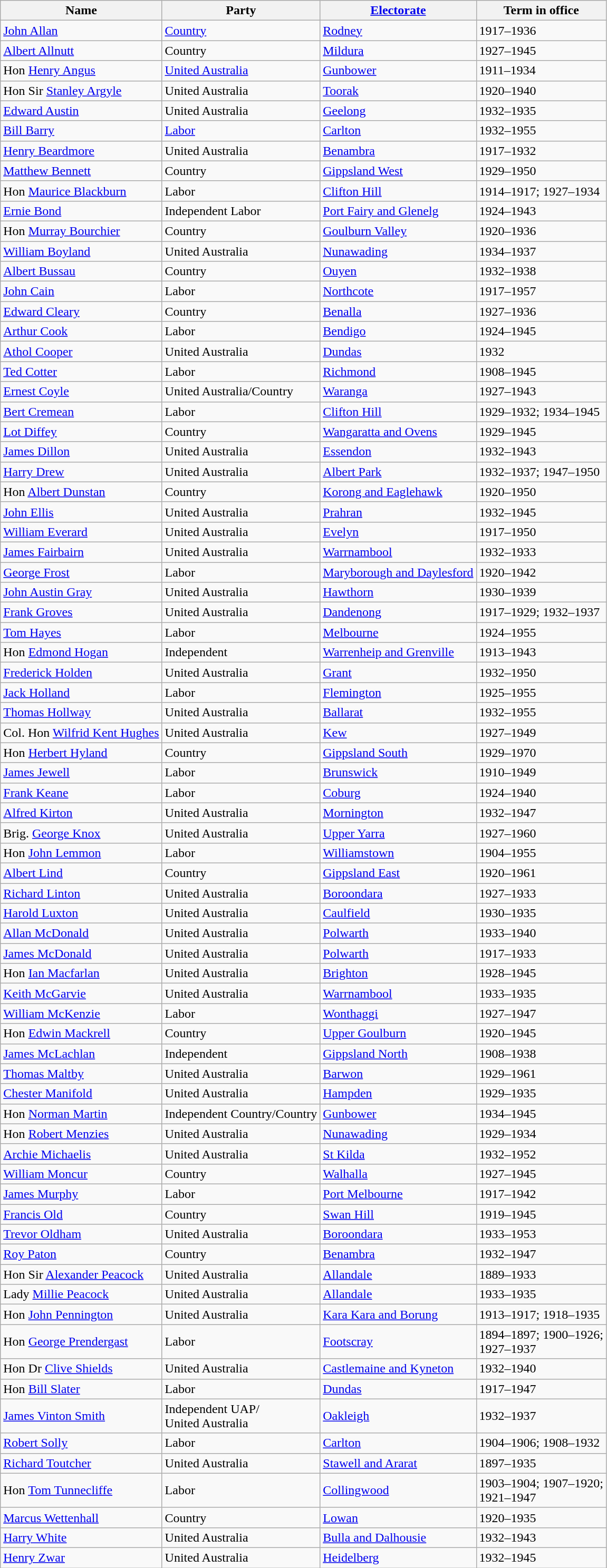<table class="wikitable sortable">
<tr>
<th><strong>Name</strong></th>
<th><strong>Party</strong></th>
<th><strong><a href='#'>Electorate</a></strong></th>
<th><strong>Term in office</strong></th>
</tr>
<tr>
<td><a href='#'>John Allan</a></td>
<td><a href='#'>Country</a></td>
<td><a href='#'>Rodney</a></td>
<td>1917–1936</td>
</tr>
<tr>
<td><a href='#'>Albert Allnutt</a></td>
<td>Country</td>
<td><a href='#'>Mildura</a></td>
<td>1927–1945</td>
</tr>
<tr>
<td>Hon <a href='#'>Henry Angus</a> </td>
<td><a href='#'>United Australia</a></td>
<td><a href='#'>Gunbower</a></td>
<td>1911–1934</td>
</tr>
<tr>
<td>Hon Sir <a href='#'>Stanley Argyle</a></td>
<td>United Australia</td>
<td><a href='#'>Toorak</a></td>
<td>1920–1940</td>
</tr>
<tr>
<td><a href='#'>Edward Austin</a></td>
<td>United Australia</td>
<td><a href='#'>Geelong</a></td>
<td>1932–1935</td>
</tr>
<tr>
<td><a href='#'>Bill Barry</a> </td>
<td><a href='#'>Labor</a></td>
<td><a href='#'>Carlton</a></td>
<td>1932–1955</td>
</tr>
<tr>
<td><a href='#'>Henry Beardmore</a> </td>
<td>United Australia</td>
<td><a href='#'>Benambra</a></td>
<td>1917–1932</td>
</tr>
<tr>
<td><a href='#'>Matthew Bennett</a></td>
<td>Country</td>
<td><a href='#'>Gippsland West</a></td>
<td>1929–1950</td>
</tr>
<tr>
<td>Hon <a href='#'>Maurice Blackburn</a> </td>
<td>Labor</td>
<td><a href='#'>Clifton Hill</a></td>
<td>1914–1917; 1927–1934</td>
</tr>
<tr>
<td><a href='#'>Ernie Bond</a></td>
<td>Independent Labor</td>
<td><a href='#'>Port Fairy and Glenelg</a></td>
<td>1924–1943</td>
</tr>
<tr>
<td>Hon <a href='#'>Murray Bourchier</a></td>
<td>Country</td>
<td><a href='#'>Goulburn Valley</a></td>
<td>1920–1936</td>
</tr>
<tr>
<td><a href='#'>William Boyland</a> </td>
<td>United Australia</td>
<td><a href='#'>Nunawading</a></td>
<td>1934–1937</td>
</tr>
<tr>
<td><a href='#'>Albert Bussau</a></td>
<td>Country</td>
<td><a href='#'>Ouyen</a></td>
<td>1932–1938</td>
</tr>
<tr>
<td><a href='#'>John Cain</a></td>
<td>Labor</td>
<td><a href='#'>Northcote</a></td>
<td>1917–1957</td>
</tr>
<tr>
<td><a href='#'>Edward Cleary</a></td>
<td>Country</td>
<td><a href='#'>Benalla</a></td>
<td>1927–1936</td>
</tr>
<tr>
<td><a href='#'>Arthur Cook</a></td>
<td>Labor</td>
<td><a href='#'>Bendigo</a></td>
<td>1924–1945</td>
</tr>
<tr>
<td><a href='#'>Athol Cooper</a> </td>
<td>United Australia</td>
<td><a href='#'>Dundas</a></td>
<td>1932</td>
</tr>
<tr>
<td><a href='#'>Ted Cotter</a></td>
<td>Labor</td>
<td><a href='#'>Richmond</a></td>
<td>1908–1945</td>
</tr>
<tr>
<td><a href='#'>Ernest Coyle</a></td>
<td>United Australia/Country</td>
<td><a href='#'>Waranga</a></td>
<td>1927–1943</td>
</tr>
<tr>
<td><a href='#'>Bert Cremean</a> </td>
<td>Labor</td>
<td><a href='#'>Clifton Hill</a></td>
<td>1929–1932; 1934–1945</td>
</tr>
<tr>
<td><a href='#'>Lot Diffey</a></td>
<td>Country</td>
<td><a href='#'>Wangaratta and Ovens</a></td>
<td>1929–1945</td>
</tr>
<tr>
<td><a href='#'>James Dillon</a></td>
<td>United Australia</td>
<td><a href='#'>Essendon</a></td>
<td>1932–1943</td>
</tr>
<tr>
<td><a href='#'>Harry Drew</a></td>
<td>United Australia</td>
<td><a href='#'>Albert Park</a></td>
<td>1932–1937; 1947–1950</td>
</tr>
<tr>
<td>Hon <a href='#'>Albert Dunstan</a></td>
<td>Country</td>
<td><a href='#'>Korong and Eaglehawk</a></td>
<td>1920–1950</td>
</tr>
<tr>
<td><a href='#'>John Ellis</a></td>
<td>United Australia</td>
<td><a href='#'>Prahran</a></td>
<td>1932–1945</td>
</tr>
<tr>
<td><a href='#'>William Everard</a></td>
<td>United Australia</td>
<td><a href='#'>Evelyn</a></td>
<td>1917–1950</td>
</tr>
<tr>
<td><a href='#'>James Fairbairn</a> </td>
<td>United Australia</td>
<td><a href='#'>Warrnambool</a></td>
<td>1932–1933</td>
</tr>
<tr>
<td><a href='#'>George Frost</a></td>
<td>Labor</td>
<td><a href='#'>Maryborough and Daylesford</a></td>
<td>1920–1942</td>
</tr>
<tr>
<td><a href='#'>John Austin Gray</a></td>
<td>United Australia</td>
<td><a href='#'>Hawthorn</a></td>
<td>1930–1939</td>
</tr>
<tr>
<td><a href='#'>Frank Groves</a></td>
<td>United Australia</td>
<td><a href='#'>Dandenong</a></td>
<td>1917–1929; 1932–1937</td>
</tr>
<tr>
<td><a href='#'>Tom Hayes</a></td>
<td>Labor</td>
<td><a href='#'>Melbourne</a></td>
<td>1924–1955</td>
</tr>
<tr>
<td>Hon <a href='#'>Edmond Hogan</a></td>
<td>Independent</td>
<td><a href='#'>Warrenheip and Grenville</a></td>
<td>1913–1943</td>
</tr>
<tr>
<td><a href='#'>Frederick Holden</a></td>
<td>United Australia</td>
<td><a href='#'>Grant</a></td>
<td>1932–1950</td>
</tr>
<tr>
<td><a href='#'>Jack Holland</a></td>
<td>Labor</td>
<td><a href='#'>Flemington</a></td>
<td>1925–1955</td>
</tr>
<tr>
<td><a href='#'>Thomas Hollway</a></td>
<td>United Australia</td>
<td><a href='#'>Ballarat</a></td>
<td>1932–1955</td>
</tr>
<tr>
<td>Col. Hon <a href='#'>Wilfrid Kent Hughes</a></td>
<td>United Australia</td>
<td><a href='#'>Kew</a></td>
<td>1927–1949</td>
</tr>
<tr>
<td>Hon <a href='#'>Herbert Hyland</a></td>
<td>Country</td>
<td><a href='#'>Gippsland South</a></td>
<td>1929–1970</td>
</tr>
<tr>
<td><a href='#'>James Jewell</a></td>
<td>Labor</td>
<td><a href='#'>Brunswick</a></td>
<td>1910–1949</td>
</tr>
<tr>
<td><a href='#'>Frank Keane</a></td>
<td>Labor</td>
<td><a href='#'>Coburg</a></td>
<td>1924–1940</td>
</tr>
<tr>
<td><a href='#'>Alfred Kirton</a></td>
<td>United Australia</td>
<td><a href='#'>Mornington</a></td>
<td>1932–1947</td>
</tr>
<tr>
<td>Brig. <a href='#'>George Knox</a></td>
<td>United Australia</td>
<td><a href='#'>Upper Yarra</a></td>
<td>1927–1960</td>
</tr>
<tr>
<td>Hon <a href='#'>John Lemmon</a></td>
<td>Labor</td>
<td><a href='#'>Williamstown</a></td>
<td>1904–1955</td>
</tr>
<tr>
<td><a href='#'>Albert Lind</a></td>
<td>Country</td>
<td><a href='#'>Gippsland East</a></td>
<td>1920–1961</td>
</tr>
<tr>
<td><a href='#'>Richard Linton</a> </td>
<td>United Australia</td>
<td><a href='#'>Boroondara</a></td>
<td>1927–1933</td>
</tr>
<tr>
<td><a href='#'>Harold Luxton</a></td>
<td>United Australia</td>
<td><a href='#'>Caulfield</a></td>
<td>1930–1935</td>
</tr>
<tr>
<td><a href='#'>Allan McDonald</a> </td>
<td>United Australia</td>
<td><a href='#'>Polwarth</a></td>
<td>1933–1940</td>
</tr>
<tr>
<td><a href='#'>James McDonald</a> </td>
<td>United Australia</td>
<td><a href='#'>Polwarth</a></td>
<td>1917–1933</td>
</tr>
<tr>
<td>Hon <a href='#'>Ian Macfarlan</a></td>
<td>United Australia</td>
<td><a href='#'>Brighton</a></td>
<td>1928–1945</td>
</tr>
<tr>
<td><a href='#'>Keith McGarvie</a> </td>
<td>United Australia</td>
<td><a href='#'>Warrnambool</a></td>
<td>1933–1935</td>
</tr>
<tr>
<td><a href='#'>William McKenzie</a></td>
<td>Labor</td>
<td><a href='#'>Wonthaggi</a></td>
<td>1927–1947</td>
</tr>
<tr>
<td>Hon <a href='#'>Edwin Mackrell</a></td>
<td>Country</td>
<td><a href='#'>Upper Goulburn</a></td>
<td>1920–1945</td>
</tr>
<tr>
<td><a href='#'>James McLachlan</a></td>
<td>Independent</td>
<td><a href='#'>Gippsland North</a></td>
<td>1908–1938</td>
</tr>
<tr>
<td><a href='#'>Thomas Maltby</a></td>
<td>United Australia</td>
<td><a href='#'>Barwon</a></td>
<td>1929–1961</td>
</tr>
<tr>
<td><a href='#'>Chester Manifold</a></td>
<td>United Australia</td>
<td><a href='#'>Hampden</a></td>
<td>1929–1935</td>
</tr>
<tr>
<td>Hon <a href='#'>Norman Martin</a> </td>
<td>Independent Country/Country</td>
<td><a href='#'>Gunbower</a></td>
<td>1934–1945</td>
</tr>
<tr>
<td>Hon <a href='#'>Robert Menzies</a> </td>
<td>United Australia</td>
<td><a href='#'>Nunawading</a></td>
<td>1929–1934</td>
</tr>
<tr>
<td><a href='#'>Archie Michaelis</a></td>
<td>United Australia</td>
<td><a href='#'>St Kilda</a></td>
<td>1932–1952</td>
</tr>
<tr>
<td><a href='#'>William Moncur</a></td>
<td>Country</td>
<td><a href='#'>Walhalla</a></td>
<td>1927–1945</td>
</tr>
<tr>
<td><a href='#'>James Murphy</a></td>
<td>Labor</td>
<td><a href='#'>Port Melbourne</a></td>
<td>1917–1942</td>
</tr>
<tr>
<td><a href='#'>Francis Old</a></td>
<td>Country</td>
<td><a href='#'>Swan Hill</a></td>
<td>1919–1945</td>
</tr>
<tr>
<td><a href='#'>Trevor Oldham</a> </td>
<td>United Australia</td>
<td><a href='#'>Boroondara</a></td>
<td>1933–1953</td>
</tr>
<tr>
<td><a href='#'>Roy Paton</a> </td>
<td>Country</td>
<td><a href='#'>Benambra</a></td>
<td>1932–1947</td>
</tr>
<tr>
<td>Hon Sir <a href='#'>Alexander Peacock</a> </td>
<td>United Australia</td>
<td><a href='#'>Allandale</a></td>
<td>1889–1933</td>
</tr>
<tr>
<td>Lady <a href='#'>Millie Peacock</a> </td>
<td>United Australia</td>
<td><a href='#'>Allandale</a></td>
<td>1933–1935</td>
</tr>
<tr>
<td>Hon <a href='#'>John Pennington</a></td>
<td>United Australia</td>
<td><a href='#'>Kara Kara and Borung</a></td>
<td>1913–1917; 1918–1935</td>
</tr>
<tr>
<td>Hon <a href='#'>George Prendergast</a></td>
<td>Labor</td>
<td><a href='#'>Footscray</a></td>
<td>1894–1897; 1900–1926;<br>1927–1937</td>
</tr>
<tr>
<td>Hon Dr <a href='#'>Clive Shields</a></td>
<td>United Australia</td>
<td><a href='#'>Castlemaine and Kyneton</a></td>
<td>1932–1940</td>
</tr>
<tr>
<td>Hon <a href='#'>Bill Slater</a> </td>
<td>Labor</td>
<td><a href='#'>Dundas</a></td>
<td>1917–1947</td>
</tr>
<tr>
<td><a href='#'>James Vinton Smith</a></td>
<td>Independent UAP/<br>United Australia </td>
<td><a href='#'>Oakleigh</a></td>
<td>1932–1937</td>
</tr>
<tr>
<td><a href='#'>Robert Solly</a> </td>
<td>Labor</td>
<td><a href='#'>Carlton</a></td>
<td>1904–1906; 1908–1932</td>
</tr>
<tr>
<td><a href='#'>Richard Toutcher</a></td>
<td>United Australia</td>
<td><a href='#'>Stawell and Ararat</a></td>
<td>1897–1935</td>
</tr>
<tr>
<td>Hon <a href='#'>Tom Tunnecliffe</a></td>
<td>Labor</td>
<td><a href='#'>Collingwood</a></td>
<td>1903–1904; 1907–1920;<br>1921–1947</td>
</tr>
<tr>
<td><a href='#'>Marcus Wettenhall</a></td>
<td>Country</td>
<td><a href='#'>Lowan</a></td>
<td>1920–1935</td>
</tr>
<tr>
<td><a href='#'>Harry White</a></td>
<td>United Australia</td>
<td><a href='#'>Bulla and Dalhousie</a></td>
<td>1932–1943</td>
</tr>
<tr>
<td><a href='#'>Henry Zwar</a></td>
<td>United Australia</td>
<td><a href='#'>Heidelberg</a></td>
<td>1932–1945</td>
</tr>
</table>
